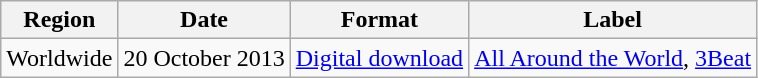<table class="wikitable">
<tr>
<th>Region</th>
<th>Date</th>
<th>Format</th>
<th>Label</th>
</tr>
<tr>
<td>Worldwide</td>
<td>20 October 2013</td>
<td><a href='#'>Digital download</a></td>
<td><a href='#'>All Around the World</a>, <a href='#'>3Beat</a></td>
</tr>
</table>
